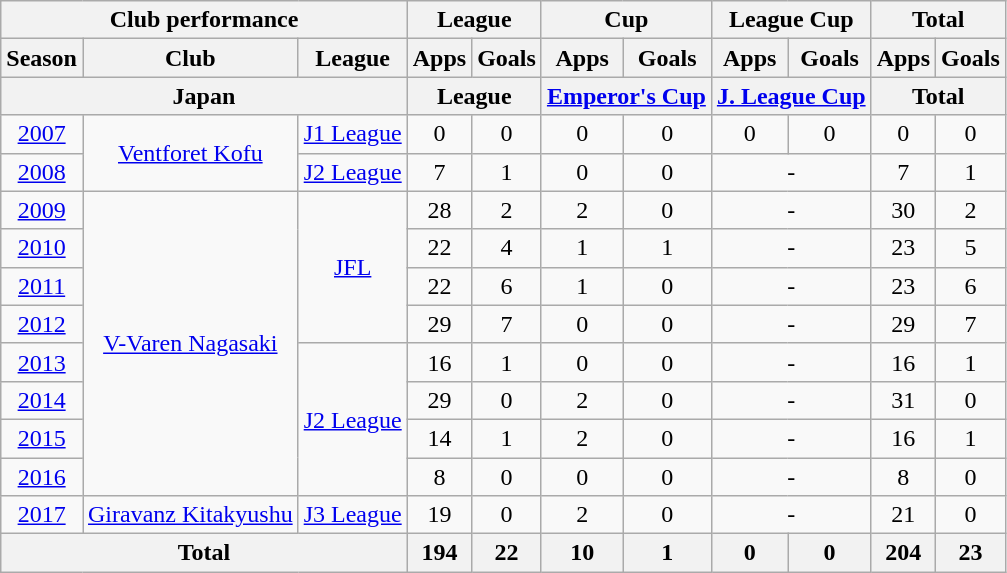<table class="wikitable" style="text-align:center;">
<tr>
<th colspan=3>Club performance</th>
<th colspan=2>League</th>
<th colspan=2>Cup</th>
<th colspan=2>League Cup</th>
<th colspan=2>Total</th>
</tr>
<tr>
<th>Season</th>
<th>Club</th>
<th>League</th>
<th>Apps</th>
<th>Goals</th>
<th>Apps</th>
<th>Goals</th>
<th>Apps</th>
<th>Goals</th>
<th>Apps</th>
<th>Goals</th>
</tr>
<tr>
<th colspan=3>Japan</th>
<th colspan=2>League</th>
<th colspan=2><a href='#'>Emperor's Cup</a></th>
<th colspan=2><a href='#'>J. League Cup</a></th>
<th colspan=2>Total</th>
</tr>
<tr>
<td><a href='#'>2007</a></td>
<td rowspan="2"><a href='#'>Ventforet Kofu</a></td>
<td><a href='#'>J1 League</a></td>
<td>0</td>
<td>0</td>
<td>0</td>
<td>0</td>
<td>0</td>
<td>0</td>
<td>0</td>
<td>0</td>
</tr>
<tr>
<td><a href='#'>2008</a></td>
<td><a href='#'>J2 League</a></td>
<td>7</td>
<td>1</td>
<td>0</td>
<td>0</td>
<td colspan="2">-</td>
<td>7</td>
<td>1</td>
</tr>
<tr>
<td><a href='#'>2009</a></td>
<td rowspan="8"><a href='#'>V-Varen Nagasaki</a></td>
<td rowspan="4"><a href='#'>JFL</a></td>
<td>28</td>
<td>2</td>
<td>2</td>
<td>0</td>
<td colspan="2">-</td>
<td>30</td>
<td>2</td>
</tr>
<tr>
<td><a href='#'>2010</a></td>
<td>22</td>
<td>4</td>
<td>1</td>
<td>1</td>
<td colspan="2">-</td>
<td>23</td>
<td>5</td>
</tr>
<tr>
<td><a href='#'>2011</a></td>
<td>22</td>
<td>6</td>
<td>1</td>
<td>0</td>
<td colspan="2">-</td>
<td>23</td>
<td>6</td>
</tr>
<tr>
<td><a href='#'>2012</a></td>
<td>29</td>
<td>7</td>
<td>0</td>
<td>0</td>
<td colspan="2">-</td>
<td>29</td>
<td>7</td>
</tr>
<tr>
<td><a href='#'>2013</a></td>
<td rowspan="4"><a href='#'>J2 League</a></td>
<td>16</td>
<td>1</td>
<td>0</td>
<td>0</td>
<td colspan="2">-</td>
<td>16</td>
<td>1</td>
</tr>
<tr>
<td><a href='#'>2014</a></td>
<td>29</td>
<td>0</td>
<td>2</td>
<td>0</td>
<td colspan="2">-</td>
<td>31</td>
<td>0</td>
</tr>
<tr>
<td><a href='#'>2015</a></td>
<td>14</td>
<td>1</td>
<td>2</td>
<td>0</td>
<td colspan="2">-</td>
<td>16</td>
<td>1</td>
</tr>
<tr>
<td><a href='#'>2016</a></td>
<td>8</td>
<td>0</td>
<td>0</td>
<td>0</td>
<td colspan="2">-</td>
<td>8</td>
<td>0</td>
</tr>
<tr>
<td><a href='#'>2017</a></td>
<td><a href='#'>Giravanz Kitakyushu</a></td>
<td><a href='#'>J3 League</a></td>
<td>19</td>
<td>0</td>
<td>2</td>
<td>0</td>
<td colspan="2">-</td>
<td>21</td>
<td>0</td>
</tr>
<tr>
<th colspan=3>Total</th>
<th>194</th>
<th>22</th>
<th>10</th>
<th>1</th>
<th>0</th>
<th>0</th>
<th>204</th>
<th>23</th>
</tr>
</table>
